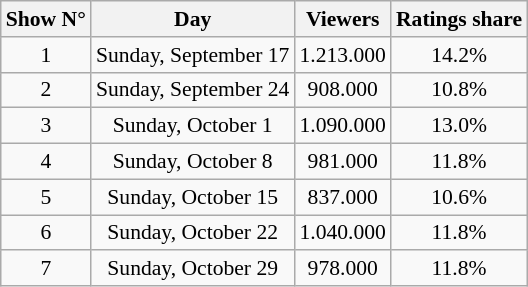<table class="wikitable sortable centre" style="text-align:center; font-size:90%">
<tr>
<th>Show N°</th>
<th>Day</th>
<th>Viewers</th>
<th>Ratings share</th>
</tr>
<tr>
<td>1</td>
<td>Sunday, September 17</td>
<td>1.213.000</td>
<td>14.2%</td>
</tr>
<tr>
<td>2</td>
<td>Sunday, September 24</td>
<td>908.000</td>
<td>10.8%</td>
</tr>
<tr>
<td>3</td>
<td>Sunday, October 1</td>
<td>1.090.000</td>
<td>13.0%</td>
</tr>
<tr>
<td>4</td>
<td>Sunday, October 8</td>
<td>981.000</td>
<td>11.8%</td>
</tr>
<tr>
<td>5</td>
<td>Sunday, October 15</td>
<td>837.000</td>
<td>10.6%</td>
</tr>
<tr>
<td>6</td>
<td>Sunday, October 22</td>
<td>1.040.000</td>
<td>11.8%</td>
</tr>
<tr>
<td>7</td>
<td>Sunday, October 29</td>
<td>978.000</td>
<td>11.8%</td>
</tr>
</table>
